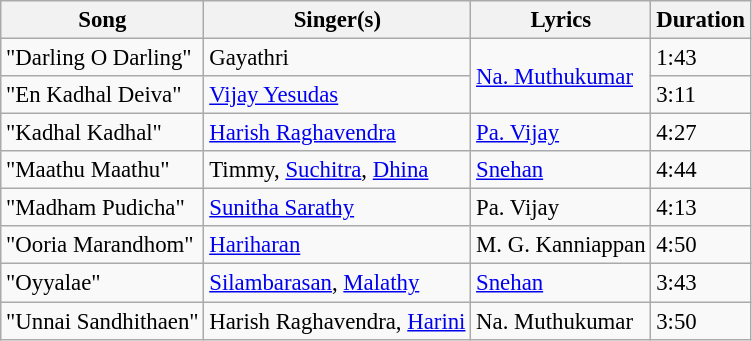<table class="wikitable" style="font-size:95%;">
<tr>
<th>Song</th>
<th>Singer(s)</th>
<th>Lyrics</th>
<th>Duration</th>
</tr>
<tr>
<td>"Darling O Darling"</td>
<td>Gayathri</td>
<td rowspan=2><a href='#'>Na. Muthukumar</a></td>
<td>1:43</td>
</tr>
<tr>
<td>"En Kadhal Deiva"</td>
<td><a href='#'>Vijay Yesudas</a></td>
<td>3:11</td>
</tr>
<tr>
<td>"Kadhal Kadhal"</td>
<td><a href='#'>Harish Raghavendra</a></td>
<td><a href='#'>Pa. Vijay</a></td>
<td>4:27</td>
</tr>
<tr>
<td>"Maathu Maathu"</td>
<td>Timmy, <a href='#'>Suchitra</a>, <a href='#'>Dhina</a></td>
<td><a href='#'>Snehan</a></td>
<td>4:44</td>
</tr>
<tr>
<td>"Madham Pudicha"</td>
<td><a href='#'>Sunitha Sarathy</a></td>
<td>Pa. Vijay</td>
<td>4:13</td>
</tr>
<tr>
<td>"Ooria Marandhom"</td>
<td><a href='#'>Hariharan</a></td>
<td>M. G. Kanniappan</td>
<td>4:50</td>
</tr>
<tr>
<td>"Oyyalae"</td>
<td><a href='#'>Silambarasan</a>, <a href='#'>Malathy</a></td>
<td><a href='#'>Snehan</a></td>
<td>3:43</td>
</tr>
<tr>
<td>"Unnai Sandhithaen"</td>
<td>Harish Raghavendra, <a href='#'>Harini</a></td>
<td>Na. Muthukumar</td>
<td>3:50</td>
</tr>
</table>
